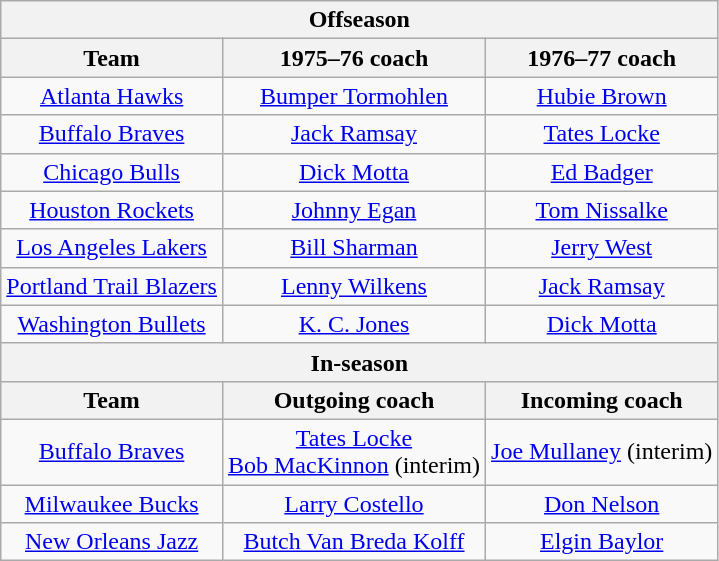<table class="wikitable" style="text-align: center">
<tr>
<th colspan="3">Offseason</th>
</tr>
<tr>
<th>Team</th>
<th>1975–76 coach</th>
<th>1976–77 coach</th>
</tr>
<tr>
<td><a href='#'>Atlanta Hawks</a></td>
<td><a href='#'>Bumper Tormohlen</a></td>
<td><a href='#'>Hubie Brown</a></td>
</tr>
<tr>
<td><a href='#'>Buffalo Braves</a></td>
<td><a href='#'>Jack Ramsay</a></td>
<td><a href='#'>Tates Locke</a></td>
</tr>
<tr>
<td><a href='#'>Chicago Bulls</a></td>
<td><a href='#'>Dick Motta</a></td>
<td><a href='#'>Ed Badger</a></td>
</tr>
<tr>
<td><a href='#'>Houston Rockets</a></td>
<td><a href='#'>Johnny Egan</a></td>
<td><a href='#'>Tom Nissalke</a></td>
</tr>
<tr>
<td><a href='#'>Los Angeles Lakers</a></td>
<td><a href='#'>Bill Sharman</a></td>
<td><a href='#'>Jerry West</a></td>
</tr>
<tr>
<td><a href='#'>Portland Trail Blazers</a></td>
<td><a href='#'>Lenny Wilkens</a></td>
<td><a href='#'>Jack Ramsay</a></td>
</tr>
<tr>
<td><a href='#'>Washington Bullets</a></td>
<td><a href='#'>K. C. Jones</a></td>
<td><a href='#'>Dick Motta</a></td>
</tr>
<tr>
<th colspan="3">In-season</th>
</tr>
<tr>
<th>Team</th>
<th>Outgoing coach</th>
<th>Incoming coach</th>
</tr>
<tr>
<td><a href='#'>Buffalo Braves</a></td>
<td><a href='#'>Tates Locke</a><br><a href='#'>Bob MacKinnon</a> (interim)</td>
<td><a href='#'>Joe Mullaney</a> (interim)</td>
</tr>
<tr>
<td><a href='#'>Milwaukee Bucks</a></td>
<td><a href='#'>Larry Costello</a></td>
<td><a href='#'>Don Nelson</a></td>
</tr>
<tr>
<td><a href='#'>New Orleans Jazz</a></td>
<td><a href='#'>Butch Van Breda Kolff</a></td>
<td><a href='#'>Elgin Baylor</a></td>
</tr>
</table>
